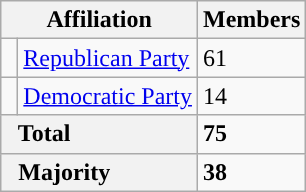<table class="wikitable">
<tr>
<th colspan="2">Affiliation</th>
<th>Members</th>
</tr>
<tr>
<td style="background-color:"> </td>
<td><a href='#'>Republican Party</a></td>
<td>61</td>
</tr>
<tr>
<td style="background-color:"> </td>
<td><a href='#'>Democratic Party</a></td>
<td>14</td>
</tr>
<tr>
<th colspan="2" style="text-align:left">  Total</th>
<td><strong>75</strong></td>
</tr>
<tr>
<th colspan="2" style="text-align:left">  Majority</th>
<td><strong>38</strong></td>
</tr>
</table>
